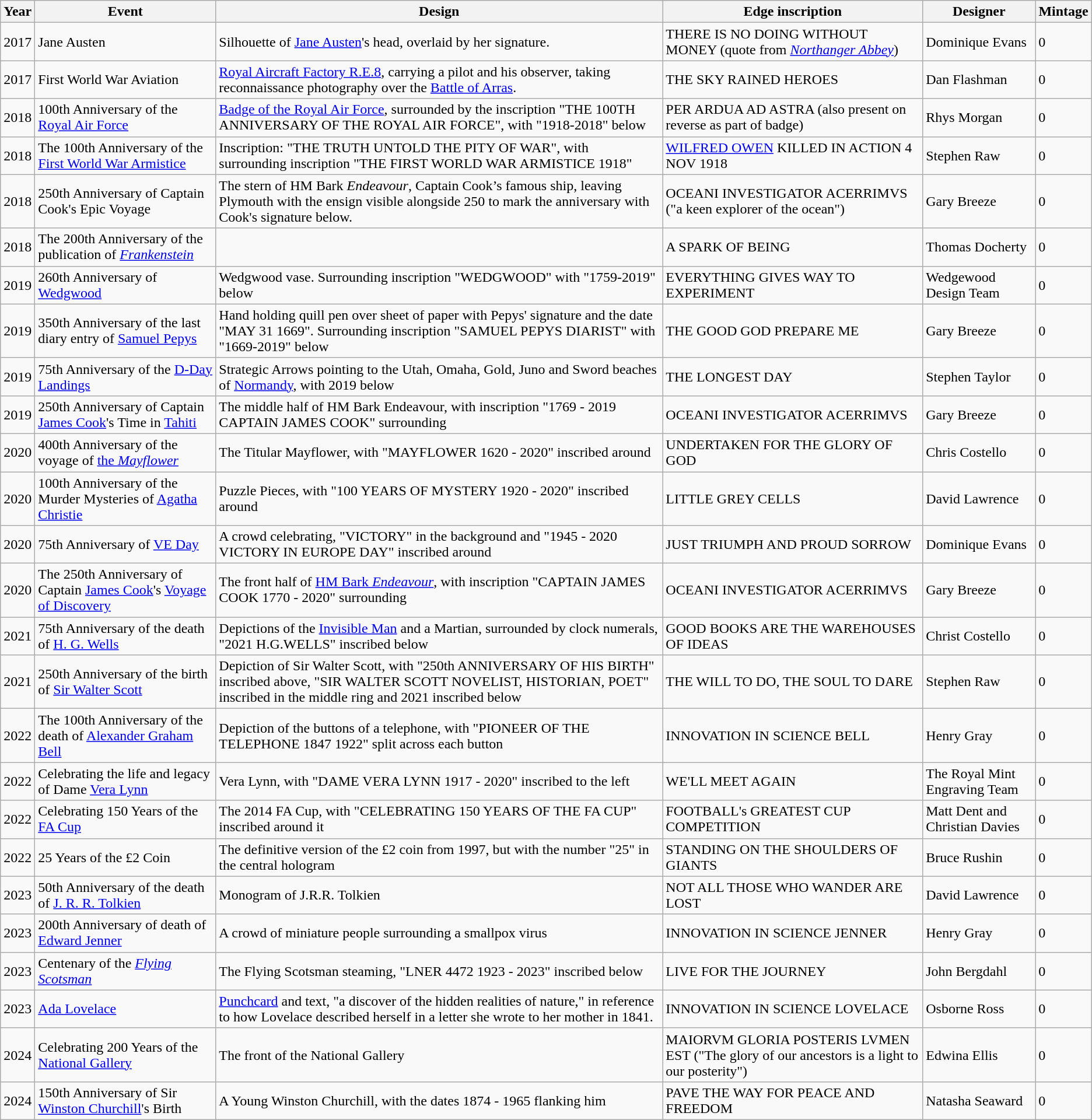<table class="wikitable">
<tr>
<th>Year</th>
<th>Event</th>
<th>Design</th>
<th>Edge inscription</th>
<th>Designer</th>
<th>Mintage</th>
</tr>
<tr>
<td>2017</td>
<td>Jane Austen</td>
<td>Silhouette of <a href='#'>Jane Austen</a>'s head, overlaid by her signature.</td>
<td>THERE IS NO DOING WITHOUT MONEY (quote from <em><a href='#'>Northanger Abbey</a></em>)</td>
<td>Dominique Evans</td>
<td>0</td>
</tr>
<tr>
<td>2017</td>
<td>First World War Aviation</td>
<td><a href='#'>Royal Aircraft Factory R.E.8</a>, carrying a pilot and his observer, taking reconnaissance photography over the <a href='#'>Battle of Arras</a>.</td>
<td>THE SKY RAINED HEROES</td>
<td>Dan Flashman</td>
<td>0</td>
</tr>
<tr>
<td>2018</td>
<td>100th Anniversary of the <a href='#'>Royal Air Force</a></td>
<td><a href='#'>Badge of the Royal Air Force</a>, surrounded by the inscription "THE 100TH ANNIVERSARY OF THE ROYAL AIR FORCE", with "1918-2018" below</td>
<td>PER ARDUA AD ASTRA (also present on reverse as part of badge)</td>
<td>Rhys Morgan</td>
<td>0</td>
</tr>
<tr>
<td>2018</td>
<td>The 100th Anniversary of the <a href='#'>First World War Armistice</a></td>
<td>Inscription: "THE TRUTH UNTOLD THE PITY OF WAR", with surrounding inscription "THE FIRST WORLD WAR ARMISTICE 1918"</td>
<td><a href='#'>WILFRED OWEN</a> KILLED IN ACTION 4 NOV 1918</td>
<td>Stephen Raw</td>
<td>0</td>
</tr>
<tr>
<td>2018</td>
<td>250th Anniversary of Captain Cook's Epic Voyage</td>
<td>The stern of HM Bark <em>Endeavour</em>, Captain Cook’s famous ship, leaving Plymouth with the ensign visible alongside 250 to mark the anniversary with Cook's  signature below.</td>
<td>OCEANI INVESTIGATOR ACERRIMVS ("a keen explorer of the ocean")</td>
<td>Gary Breeze</td>
<td>0</td>
</tr>
<tr>
<td>2018</td>
<td>The 200th Anniversary of the publication of <em><a href='#'>Frankenstein</a></em></td>
<td></td>
<td>A SPARK OF BEING</td>
<td>Thomas Docherty</td>
<td>0</td>
</tr>
<tr>
<td>2019</td>
<td>260th Anniversary of <a href='#'>Wedgwood</a></td>
<td>Wedgwood vase. Surrounding inscription "WEDGWOOD" with "1759-2019" below</td>
<td>EVERYTHING GIVES WAY TO EXPERIMENT</td>
<td>Wedgewood Design Team</td>
<td>0</td>
</tr>
<tr>
<td>2019</td>
<td>350th Anniversary of the last diary entry of <a href='#'>Samuel Pepys</a></td>
<td>Hand holding quill pen over sheet of paper with Pepys' signature and the date "MAY 31 1669". Surrounding inscription "SAMUEL PEPYS DIARIST" with "1669-2019" below</td>
<td>THE GOOD GOD PREPARE ME</td>
<td>Gary Breeze</td>
<td>0</td>
</tr>
<tr>
<td>2019</td>
<td>75th Anniversary of the <a href='#'>D-Day Landings</a></td>
<td>Strategic Arrows pointing to the Utah, Omaha, Gold, Juno and Sword beaches of <a href='#'>Normandy</a>, with 2019 below</td>
<td>THE LONGEST DAY</td>
<td>Stephen Taylor</td>
<td>0</td>
</tr>
<tr>
<td>2019</td>
<td>250th Anniversary of Captain <a href='#'>James Cook</a>'s Time in <a href='#'>Tahiti</a></td>
<td>The middle half of HM Bark Endeavour, with inscription "1769 - 2019 CAPTAIN JAMES COOK" surrounding</td>
<td>OCEANI INVESTIGATOR ACERRIMVS</td>
<td>Gary Breeze</td>
<td>0</td>
</tr>
<tr>
<td>2020</td>
<td>400th Anniversary of the voyage of <a href='#'>the <em>Mayflower</em></a></td>
<td>The Titular Mayflower, with "MAYFLOWER 1620 - 2020" inscribed around</td>
<td>UNDERTAKEN FOR THE GLORY OF GOD</td>
<td>Chris Costello</td>
<td>0</td>
</tr>
<tr>
<td>2020</td>
<td>100th Anniversary of the Murder Mysteries of <a href='#'>Agatha Christie</a></td>
<td>Puzzle Pieces, with "100 YEARS OF MYSTERY 1920 - 2020" inscribed around</td>
<td>LITTLE GREY CELLS</td>
<td>David Lawrence</td>
<td>0</td>
</tr>
<tr>
<td>2020</td>
<td>75th Anniversary of <a href='#'>VE Day</a></td>
<td>A crowd celebrating, "VICTORY" in the background and "1945 - 2020 VICTORY IN EUROPE DAY" inscribed around</td>
<td>JUST TRIUMPH AND PROUD SORROW</td>
<td>Dominique Evans</td>
<td>0</td>
</tr>
<tr>
<td>2020</td>
<td>The 250th Anniversary of Captain <a href='#'>James Cook</a>'s <a href='#'>Voyage of Discovery</a></td>
<td>The front half of <a href='#'>HM Bark <em>Endeavour</em></a>, with inscription "CAPTAIN JAMES COOK 1770 - 2020" surrounding</td>
<td>OCEANI INVESTIGATOR ACERRIMVS</td>
<td>Gary Breeze</td>
<td>0</td>
</tr>
<tr>
<td>2021</td>
<td>75th Anniversary of the death of <a href='#'>H. G. Wells</a></td>
<td>Depictions of the <a href='#'>Invisible Man</a> and a Martian, surrounded by clock numerals, "2021 H.G.WELLS" inscribed below</td>
<td>GOOD BOOKS ARE THE WAREHOUSES OF IDEAS</td>
<td>Christ Costello</td>
<td>0</td>
</tr>
<tr>
<td>2021</td>
<td>250th Anniversary of the birth of <a href='#'>Sir Walter Scott</a></td>
<td>Depiction of Sir Walter Scott, with "250th ANNIVERSARY OF HIS BIRTH" inscribed above, "SIR WALTER SCOTT NOVELIST, HISTORIAN, POET" inscribed in the middle ring and 2021 inscribed below</td>
<td>THE WILL TO DO, THE SOUL TO DARE</td>
<td>Stephen Raw</td>
<td>0</td>
</tr>
<tr>
<td>2022</td>
<td>The 100th Anniversary of the death of <a href='#'>Alexander Graham Bell</a></td>
<td>Depiction of the buttons of a telephone, with "PIONEER OF THE TELEPHONE 1847 1922" split across each button</td>
<td>INNOVATION IN SCIENCE BELL</td>
<td>Henry Gray</td>
<td>0</td>
</tr>
<tr>
<td>2022</td>
<td>Celebrating the life and legacy of Dame <a href='#'>Vera Lynn</a></td>
<td>Vera Lynn, with "DAME VERA LYNN 1917 - 2020" inscribed to the left</td>
<td>WE'LL MEET AGAIN</td>
<td>The Royal Mint Engraving Team</td>
<td>0</td>
</tr>
<tr>
<td>2022</td>
<td>Celebrating 150 Years of the <a href='#'>FA Cup</a></td>
<td>The 2014 FA Cup, with "CELEBRATING 150 YEARS OF THE FA CUP" inscribed around it</td>
<td>FOOTBALL's GREATEST CUP COMPETITION</td>
<td>Matt Dent and Christian Davies</td>
<td>0</td>
</tr>
<tr>
<td>2022</td>
<td>25 Years of the £2 Coin</td>
<td>The definitive version of the £2 coin from 1997, but with the number "25" in the central hologram</td>
<td>STANDING ON THE SHOULDERS OF GIANTS</td>
<td>Bruce Rushin</td>
<td>0</td>
</tr>
<tr>
<td>2023</td>
<td>50th Anniversary of the death of <a href='#'>J. R. R. Tolkien</a></td>
<td>Monogram of J.R.R. Tolkien</td>
<td>NOT ALL THOSE WHO WANDER ARE LOST</td>
<td>David Lawrence</td>
<td>0</td>
</tr>
<tr>
<td>2023</td>
<td>200th Anniversary of death of <a href='#'>Edward Jenner</a></td>
<td>A crowd of miniature people surrounding a smallpox virus</td>
<td>INNOVATION IN SCIENCE JENNER</td>
<td>Henry Gray</td>
<td>0</td>
</tr>
<tr>
<td>2023</td>
<td>Centenary of the <em><a href='#'>Flying Scotsman</a></em></td>
<td>The Flying Scotsman steaming, "LNER 4472 1923 - 2023" inscribed below</td>
<td>LIVE FOR THE JOURNEY</td>
<td>John Bergdahl</td>
<td>0</td>
</tr>
<tr>
<td>2023</td>
<td><a href='#'>Ada Lovelace</a></td>
<td><a href='#'>Punchcard</a> and text, "a discover of the hidden realities of nature," in reference to how Lovelace described herself in a letter she wrote to her mother in 1841.</td>
<td>INNOVATION IN SCIENCE LOVELACE</td>
<td>Osborne Ross</td>
<td>0</td>
</tr>
<tr>
<td>2024</td>
<td>Celebrating 200 Years of the <a href='#'>National Gallery</a></td>
<td>The front of the National Gallery</td>
<td>MAIORVM GLORIA POSTERIS LVMEN EST ("The glory of our ancestors is a light to our posterity")</td>
<td>Edwina Ellis</td>
<td>0</td>
</tr>
<tr>
<td>2024</td>
<td>150th Anniversary of Sir <a href='#'>Winston Churchill</a>'s Birth</td>
<td>A Young Winston Churchill, with the dates 1874 - 1965 flanking him</td>
<td>PAVE THE WAY FOR PEACE AND FREEDOM</td>
<td>Natasha Seaward</td>
<td>0</td>
</tr>
</table>
